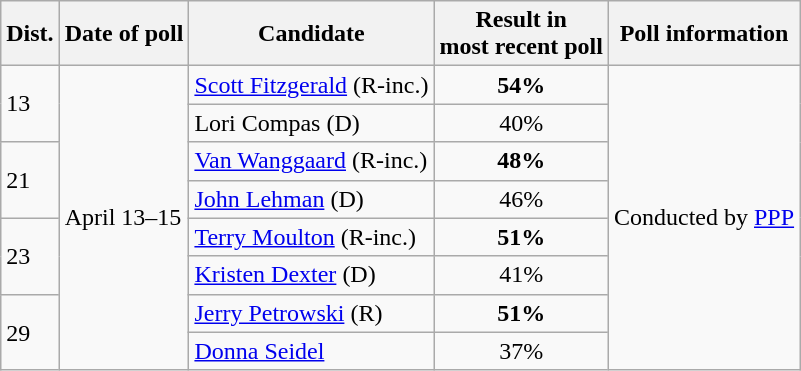<table class="wikitable">
<tr>
<th>Dist.</th>
<th>Date of poll</th>
<th>Candidate</th>
<th>Result in<br>most recent poll</th>
<th>Poll information</th>
</tr>
<tr>
<td rowspan=2>13</td>
<td rowspan=8>April 13–15</td>
<td><a href='#'>Scott Fitzgerald</a> (R-inc.)</td>
<td align=center ><strong>54%</strong></td>
<td rowspan="8">Conducted by <a href='#'>PPP</a></td>
</tr>
<tr>
<td>Lori Compas (D)</td>
<td align=center>40%</td>
</tr>
<tr>
<td rowspan=2>21</td>
<td><a href='#'>Van Wanggaard</a> (R-inc.)</td>
<td align=center ><strong>48%</strong></td>
</tr>
<tr>
<td><a href='#'>John Lehman</a> (D)</td>
<td align=center>46%</td>
</tr>
<tr>
<td rowspan=2>23</td>
<td><a href='#'>Terry Moulton</a> (R-inc.)</td>
<td align=center ><strong>51%</strong></td>
</tr>
<tr>
<td><a href='#'>Kristen Dexter</a> (D)</td>
<td align=center>41%</td>
</tr>
<tr>
<td rowspan=2>29</td>
<td><a href='#'>Jerry Petrowski</a> (R)</td>
<td align=center ><strong>51%</strong></td>
</tr>
<tr>
<td><a href='#'>Donna Seidel</a></td>
<td align=center>37%</td>
</tr>
</table>
